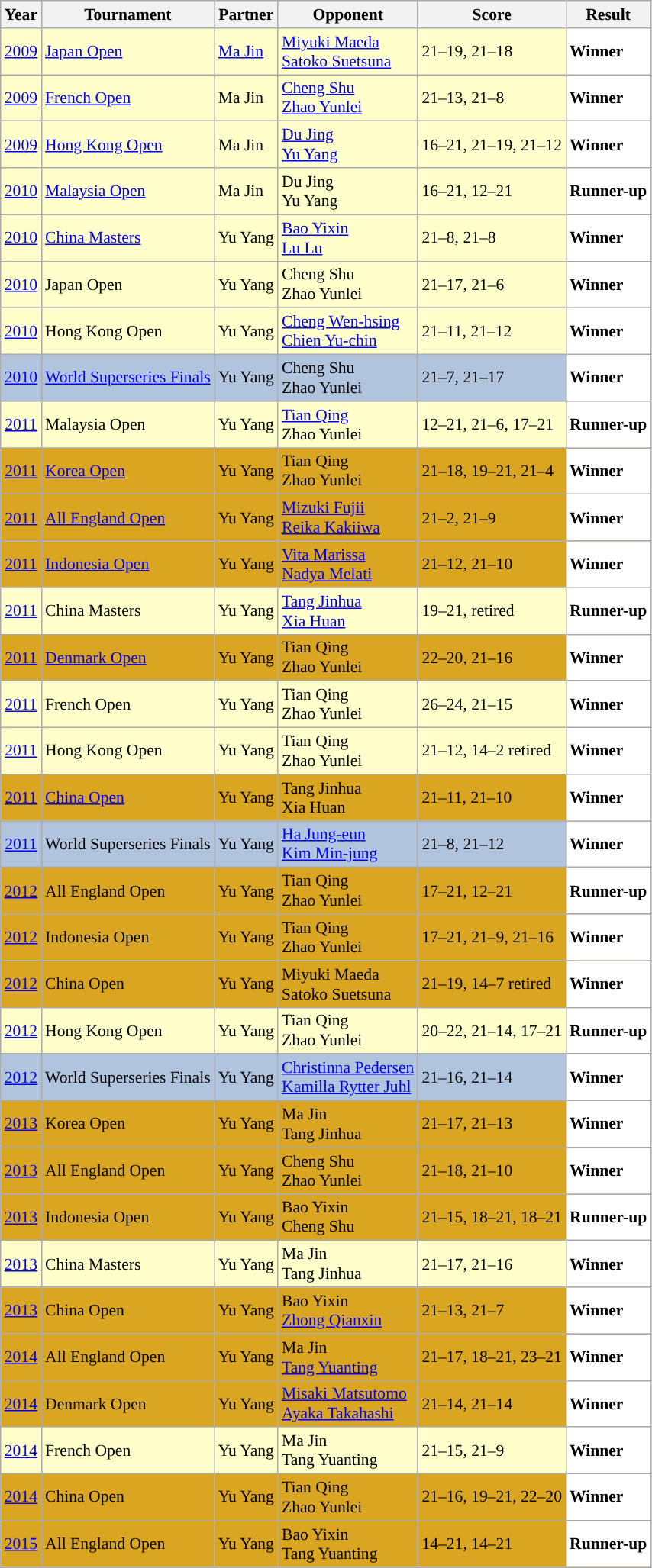<table class="sortable wikitable" style="font-size: 90%;">
<tr>
<th>Year</th>
<th>Tournament</th>
<th>Partner</th>
<th>Opponent</th>
<th>Score</th>
<th>Result</th>
</tr>
<tr style="background:#FFFFCC">
<td align="center"><a href='#'>2009</a></td>
<td align="left"><a href='#'>Japan Open</a></td>
<td align="left"> <a href='#'>Ma Jin</a></td>
<td align="left"> <a href='#'>Miyuki Maeda</a> <br>  <a href='#'>Satoko Suetsuna</a></td>
<td align="left">21–19, 21–18</td>
<td style="text-align:left; background:white"> <strong>Winner</strong></td>
</tr>
<tr style="background:#FFFFCC">
<td align="center"><a href='#'>2009</a></td>
<td align="left"><a href='#'>French Open</a></td>
<td align="left"> Ma Jin</td>
<td align="left"> <a href='#'>Cheng Shu</a> <br>  <a href='#'>Zhao Yunlei</a></td>
<td align="left">21–13, 21–8</td>
<td style="text-align:left; background:white"> <strong>Winner</strong></td>
</tr>
<tr style="background:#FFFFCC">
<td align="center"><a href='#'>2009</a></td>
<td align="left"><a href='#'>Hong Kong Open</a></td>
<td align="left"> Ma Jin</td>
<td align="left"> <a href='#'>Du Jing</a> <br>  <a href='#'>Yu Yang</a></td>
<td align="left">16–21, 21–19, 21–12</td>
<td style="text-align:left; background:white"> <strong>Winner</strong></td>
</tr>
<tr style="background:#FFFFCC">
<td align="center"><a href='#'>2010</a></td>
<td align="left"><a href='#'>Malaysia Open</a></td>
<td align="left"> Ma Jin</td>
<td align="left"> Du Jing <br>  Yu Yang</td>
<td align="left">16–21, 12–21</td>
<td style="text-align:left; background:white"> <strong>Runner-up</strong></td>
</tr>
<tr style="background:#FFFFCC">
<td align="center"><a href='#'>2010</a></td>
<td align="left"><a href='#'>China Masters</a></td>
<td align="left"> Yu Yang</td>
<td align="left"> <a href='#'>Bao Yixin</a> <br>  <a href='#'>Lu Lu</a></td>
<td align="left">21–8, 21–8</td>
<td style="text-align:left; background:white"> <strong>Winner</strong></td>
</tr>
<tr style="background:#FFFFCC">
<td align="center"><a href='#'>2010</a></td>
<td align="left">Japan Open</td>
<td align="left"> Yu Yang</td>
<td align="left"> Cheng Shu <br>  Zhao Yunlei</td>
<td align="left">21–17, 21–6</td>
<td style="text-align:left; background:white"> <strong>Winner</strong></td>
</tr>
<tr style="background:#FFFFCC">
<td align="center"><a href='#'>2010</a></td>
<td align="left">Hong Kong Open</td>
<td align="left"> Yu Yang</td>
<td align="left"> <a href='#'>Cheng Wen-hsing</a> <br>  <a href='#'>Chien Yu-chin</a></td>
<td align="left">21–11, 21–12</td>
<td style="text-align:left; background:white"> <strong>Winner</strong></td>
</tr>
<tr style="background:#B0C4DE">
<td align="center"><a href='#'>2010</a></td>
<td align="left"><a href='#'>World Superseries Finals</a></td>
<td align="left"> Yu Yang</td>
<td align="left"> Cheng Shu <br>  Zhao Yunlei</td>
<td align="left">21–7, 21–17</td>
<td style="text-align:left; background:white"> <strong>Winner</strong></td>
</tr>
<tr style="background:#FFFFCC">
<td align="center"><a href='#'>2011</a></td>
<td align="left">Malaysia Open</td>
<td align="left"> Yu Yang</td>
<td align="left"> <a href='#'>Tian Qing</a> <br>  Zhao Yunlei</td>
<td align="left">12–21, 21–6, 17–21</td>
<td style="text-align:left; background:white"> <strong>Runner-up</strong></td>
</tr>
<tr style="background:#DAA520">
<td align="center"><a href='#'>2011</a></td>
<td align="left"><a href='#'>Korea Open</a></td>
<td align="left"> Yu Yang</td>
<td align="left"> Tian Qing <br>  Zhao Yunlei</td>
<td align="left">21–18, 19–21, 21–4</td>
<td style="text-align:left; background:white"> <strong>Winner</strong></td>
</tr>
<tr style="background:#DAA520">
<td align="center"><a href='#'>2011</a></td>
<td align="left"><a href='#'>All England Open</a></td>
<td align="left"> Yu Yang</td>
<td align="left"> <a href='#'>Mizuki Fujii</a> <br>  <a href='#'>Reika Kakiiwa</a></td>
<td align="left">21–2, 21–9</td>
<td style="text-align:left; background:white"> <strong>Winner</strong></td>
</tr>
<tr style="background:#DAA520">
<td align="center"><a href='#'>2011</a></td>
<td align="left"><a href='#'>Indonesia Open</a></td>
<td align="left"> Yu Yang</td>
<td align="left"> <a href='#'>Vita Marissa</a> <br>  <a href='#'>Nadya Melati</a></td>
<td align="left">21–12, 21–10</td>
<td style="text-align:left; background:white"> <strong>Winner</strong></td>
</tr>
<tr style="background:#FFFFCC">
<td align="center"><a href='#'>2011</a></td>
<td align="left">China Masters</td>
<td align="left"> Yu Yang</td>
<td align="left"> <a href='#'>Tang Jinhua</a> <br>  <a href='#'>Xia Huan</a></td>
<td align="left">19–21, retired</td>
<td style="text-align:left; background:white"> <strong>Runner-up</strong></td>
</tr>
<tr style="background:#DAA520">
<td align="center"><a href='#'>2011</a></td>
<td align="left"><a href='#'>Denmark Open</a></td>
<td align="left"> Yu Yang</td>
<td align="left"> Tian Qing <br>  Zhao Yunlei</td>
<td align="left">22–20, 21–16</td>
<td style="text-align:left; background:white"> <strong>Winner</strong></td>
</tr>
<tr style="background:#FFFFCC">
<td align="center"><a href='#'>2011</a></td>
<td align="left">French Open</td>
<td align="left"> Yu Yang</td>
<td align="left"> Tian Qing <br>  Zhao Yunlei</td>
<td align="left">26–24, 21–15</td>
<td style="text-align:left; background:white"> <strong>Winner</strong></td>
</tr>
<tr style="background:#FFFFCC">
<td align="center"><a href='#'>2011</a></td>
<td align="left">Hong Kong Open</td>
<td align="left"> Yu Yang</td>
<td align="left"> Tian Qing <br>  Zhao Yunlei</td>
<td align="left">21–12, 14–2 retired</td>
<td style="text-align:left; background:white"> <strong>Winner</strong></td>
</tr>
<tr style="background:#DAA520">
<td align="center"><a href='#'>2011</a></td>
<td align="left"><a href='#'>China Open</a></td>
<td align="left"> Yu Yang</td>
<td align="left"> Tang Jinhua <br>  Xia Huan</td>
<td align="left">21–11, 21–10</td>
<td style="text-align:left; background:white"> <strong>Winner</strong></td>
</tr>
<tr style="background:#B0C4DE">
<td align="center"><a href='#'>2011</a></td>
<td align="left">World Superseries Finals</td>
<td align="left"> Yu Yang</td>
<td align="left"> <a href='#'>Ha Jung-eun</a> <br>  <a href='#'>Kim Min-jung</a></td>
<td align="left">21–8, 21–12</td>
<td style="text-align:left; background:white"> <strong>Winner</strong></td>
</tr>
<tr style="background:#DAA520">
<td align="center"><a href='#'>2012</a></td>
<td align="left">All England Open</td>
<td align="left"> Yu Yang</td>
<td align="left"> Tian Qing <br>  Zhao Yunlei</td>
<td align="left">17–21, 12–21</td>
<td style="text-align:left; background:white"> <strong>Runner-up</strong></td>
</tr>
<tr style="background:#DAA520">
<td align="center"><a href='#'>2012</a></td>
<td align="left">Indonesia Open</td>
<td align="left"> Yu Yang</td>
<td align="left"> Tian Qing <br>  Zhao Yunlei</td>
<td align="left">17–21, 21–9, 21–16</td>
<td style="text-align:left; background:white"> <strong>Winner</strong></td>
</tr>
<tr style="background:#DAA520">
<td align="center"><a href='#'>2012</a></td>
<td align="left">China Open</td>
<td align="left"> Yu Yang</td>
<td align="left"> Miyuki Maeda <br>  Satoko Suetsuna</td>
<td align="left">21–19, 14–7 retired</td>
<td style="text-align:left; background:white"> <strong>Winner</strong></td>
</tr>
<tr style="background:#FFFFCC">
<td align="center"><a href='#'>2012</a></td>
<td align="left">Hong Kong Open</td>
<td align="left"> Yu Yang</td>
<td align="left"> Tian Qing <br>  Zhao Yunlei</td>
<td align="left">20–22, 21–14, 17–21</td>
<td style="text-align:left; background:white"> <strong>Runner-up</strong></td>
</tr>
<tr style="background:#B0C4DE">
<td align="center"><a href='#'>2012</a></td>
<td align="left">World Superseries Finals</td>
<td align="left"> Yu Yang</td>
<td align="left"> <a href='#'>Christinna Pedersen</a> <br>  <a href='#'>Kamilla Rytter Juhl</a></td>
<td align="left">21–16, 21–14</td>
<td style="text-align:left; background:white"> <strong>Winner</strong></td>
</tr>
<tr style="background:#DAA520">
<td align="center"><a href='#'>2013</a></td>
<td align="left">Korea Open</td>
<td align="left"> Yu Yang</td>
<td align="left"> Ma Jin <br>  Tang Jinhua</td>
<td align="left">21–17, 21–13</td>
<td style="text-align:left; background:white"> <strong>Winner</strong></td>
</tr>
<tr style="background:#DAA520">
<td align="center"><a href='#'>2013</a></td>
<td align="left">All England Open</td>
<td align="left"> Yu Yang</td>
<td align="left"> Cheng Shu <br>  Zhao Yunlei</td>
<td align="left">21–18, 21–10</td>
<td style="text-align:left; background:white"> <strong>Winner</strong></td>
</tr>
<tr style="background:#DAA520">
<td align="center"><a href='#'>2013</a></td>
<td align="left">Indonesia Open</td>
<td align="left"> Yu Yang</td>
<td align="left"> Bao Yixin <br>  Cheng Shu</td>
<td align="left">21–15, 18–21, 18–21</td>
<td style="text-align:left; background:white"> <strong>Runner-up</strong></td>
</tr>
<tr style="background:#FFFFCC">
<td align="center"><a href='#'>2013</a></td>
<td align="left">China Masters</td>
<td align="left"> Yu Yang</td>
<td align="left"> Ma Jin <br>  Tang Jinhua</td>
<td align="left">21–17, 21–16</td>
<td style="text-align:left; background:white"> <strong>Winner</strong></td>
</tr>
<tr style="background:#DAA520">
<td align="center"><a href='#'>2013</a></td>
<td align="left">China Open</td>
<td align="left"> Yu Yang</td>
<td align="left"> Bao Yixin <br>  <a href='#'>Zhong Qianxin</a></td>
<td align="left">21–13, 21–7</td>
<td style="text-align:left; background:white"> <strong>Winner</strong></td>
</tr>
<tr style="background:#DAA520">
<td align="center"><a href='#'>2014</a></td>
<td align="left">All England Open</td>
<td align="left"> Yu Yang</td>
<td align="left"> Ma Jin <br>  <a href='#'>Tang Yuanting</a></td>
<td align="left">21–17, 18–21, 23–21</td>
<td style="text-align:left; background:white"> <strong>Winner</strong></td>
</tr>
<tr style="background:#DAA520">
<td align="center"><a href='#'>2014</a></td>
<td align="left">Denmark Open</td>
<td align="left"> Yu Yang</td>
<td align="left"> <a href='#'>Misaki Matsutomo</a> <br>  <a href='#'>Ayaka Takahashi</a></td>
<td align="left">21–14, 21–14</td>
<td style="text-align:left; background:white"> <strong>Winner</strong></td>
</tr>
<tr style="background:#FFFFCC">
<td align="center"><a href='#'>2014</a></td>
<td align="left">French Open</td>
<td align="left"> Yu Yang</td>
<td align="left"> Ma Jin <br>  Tang Yuanting</td>
<td align="left">21–15, 21–9</td>
<td style="text-align:left; background:white"> <strong>Winner</strong></td>
</tr>
<tr style="background:#DAA520">
<td align="center"><a href='#'>2014</a></td>
<td align="left">China Open</td>
<td align="left"> Yu Yang</td>
<td align="left"> Tian Qing <br>  Zhao Yunlei</td>
<td align="left">21–16, 19–21, 22–20</td>
<td style="text-align:left; background:white"> <strong>Winner</strong></td>
</tr>
<tr style="background:#DAA520">
<td align="center"><a href='#'>2015</a></td>
<td align="left">All England Open</td>
<td align="left"> Yu Yang</td>
<td align="left"> Bao Yixin <br>  Tang Yuanting</td>
<td align="left">14–21, 14–21</td>
<td style="text-align:left; background:white"> <strong>Runner-up</strong></td>
</tr>
</table>
